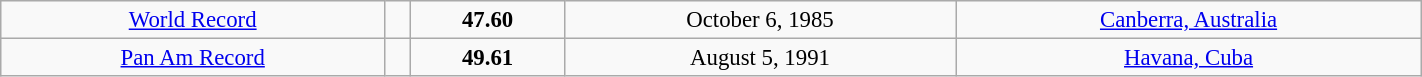<table class="wikitable" style=" text-align:center; font-size:95%;" width="75%">
<tr>
<td><a href='#'>World Record</a></td>
<td></td>
<td><strong>47.60</strong></td>
<td>October 6, 1985</td>
<td> <a href='#'>Canberra, Australia</a></td>
</tr>
<tr>
<td><a href='#'>Pan Am Record</a></td>
<td></td>
<td><strong>49.61</strong></td>
<td>August 5, 1991</td>
<td> <a href='#'>Havana, Cuba</a></td>
</tr>
</table>
